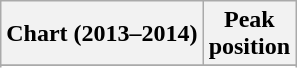<table class="wikitable sortable plainrowheaders">
<tr>
<th>Chart (2013–2014)</th>
<th>Peak<br>position</th>
</tr>
<tr>
</tr>
<tr>
</tr>
<tr>
</tr>
<tr>
</tr>
<tr>
</tr>
<tr>
</tr>
</table>
